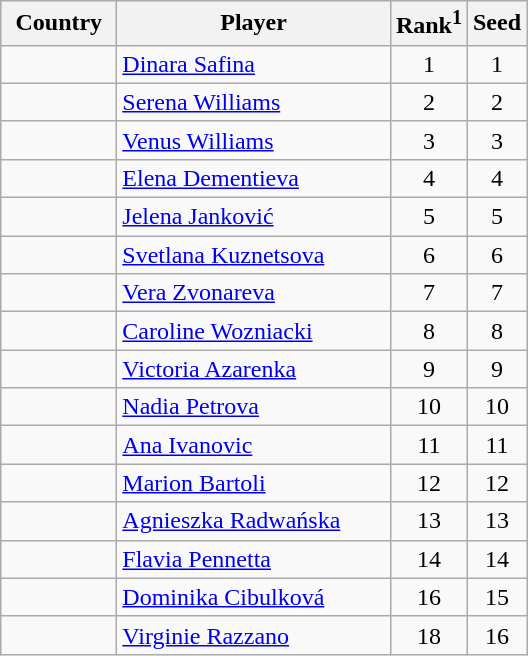<table class="sortable wikitable">
<tr>
<th width="70">Country</th>
<th width="175">Player</th>
<th>Rank<sup>1</sup></th>
<th>Seed</th>
</tr>
<tr>
<td></td>
<td><a href='#'>Dinara Safina</a></td>
<td align="center">1</td>
<td align="center">1</td>
</tr>
<tr>
<td></td>
<td><a href='#'>Serena Williams</a></td>
<td align="center">2</td>
<td align="center">2</td>
</tr>
<tr>
<td></td>
<td><a href='#'>Venus Williams</a></td>
<td align="center">3</td>
<td align="center">3</td>
</tr>
<tr>
<td></td>
<td><a href='#'>Elena Dementieva</a></td>
<td align="center">4</td>
<td align="center">4</td>
</tr>
<tr>
<td></td>
<td><a href='#'>Jelena Janković</a></td>
<td align="center">5</td>
<td align="center">5</td>
</tr>
<tr>
<td></td>
<td><a href='#'>Svetlana Kuznetsova</a></td>
<td align="center">6</td>
<td align="center">6</td>
</tr>
<tr>
<td></td>
<td><a href='#'>Vera Zvonareva</a></td>
<td align="center">7</td>
<td align="center">7</td>
</tr>
<tr>
<td></td>
<td><a href='#'>Caroline Wozniacki</a></td>
<td align="center">8</td>
<td align="center">8</td>
</tr>
<tr>
<td></td>
<td><a href='#'>Victoria Azarenka</a></td>
<td align="center">9</td>
<td align="center">9</td>
</tr>
<tr>
<td></td>
<td><a href='#'>Nadia Petrova</a></td>
<td align="center">10</td>
<td align="center">10</td>
</tr>
<tr>
<td></td>
<td><a href='#'>Ana Ivanovic</a></td>
<td align="center">11</td>
<td align="center">11</td>
</tr>
<tr>
<td></td>
<td><a href='#'>Marion Bartoli</a></td>
<td align="center">12</td>
<td align="center">12</td>
</tr>
<tr>
<td></td>
<td><a href='#'>Agnieszka Radwańska</a></td>
<td align="center">13</td>
<td align="center">13</td>
</tr>
<tr>
<td></td>
<td><a href='#'>Flavia Pennetta</a></td>
<td align="center">14</td>
<td align="center">14</td>
</tr>
<tr>
<td></td>
<td><a href='#'>Dominika Cibulková</a></td>
<td align="center">16</td>
<td align="center">15</td>
</tr>
<tr>
<td></td>
<td><a href='#'>Virginie Razzano</a></td>
<td align="center">18</td>
<td align="center">16</td>
</tr>
</table>
